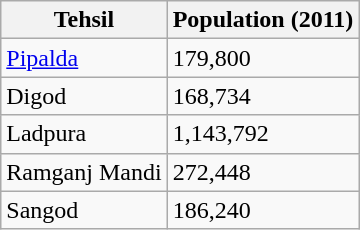<table class="wikitable sortable">
<tr>
<th>Tehsil</th>
<th>Population (2011)</th>
</tr>
<tr>
<td><a href='#'>Pipalda</a></td>
<td>179,800</td>
</tr>
<tr>
<td>Digod</td>
<td>168,734</td>
</tr>
<tr>
<td>Ladpura</td>
<td>1,143,792</td>
</tr>
<tr>
<td>Ramganj Mandi</td>
<td>272,448</td>
</tr>
<tr>
<td>Sangod</td>
<td>186,240</td>
</tr>
</table>
